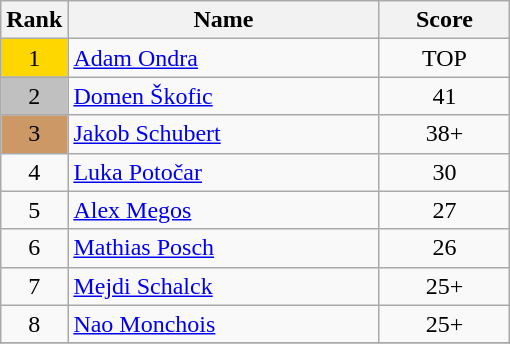<table class="wikitable">
<tr>
<th>Rank</th>
<th width = "200">Name</th>
<th width = "80">Score</th>
</tr>
<tr>
<td align="center" style="background: gold">1</td>
<td> <a href='#'>Adam Ondra</a></td>
<td align="center">TOP</td>
</tr>
<tr>
<td align="center" style="background: silver">2</td>
<td> <a href='#'>Domen Škofic</a></td>
<td align="center">41</td>
</tr>
<tr>
<td align="center" style="background: #cc9966">3</td>
<td> <a href='#'>Jakob Schubert</a></td>
<td align="center">38+</td>
</tr>
<tr>
<td align="center">4</td>
<td> <a href='#'>Luka Potočar</a></td>
<td align="center">30</td>
</tr>
<tr>
<td align="center">5</td>
<td> <a href='#'>Alex Megos</a></td>
<td align="center">27</td>
</tr>
<tr>
<td align="center">6</td>
<td> <a href='#'>Mathias Posch</a></td>
<td align="center">26</td>
</tr>
<tr>
<td align="center">7</td>
<td> <a href='#'>Mejdi Schalck</a></td>
<td align="center">25+</td>
</tr>
<tr>
<td align="center">8</td>
<td> <a href='#'>Nao Monchois</a></td>
<td align="center">25+</td>
</tr>
<tr>
</tr>
</table>
